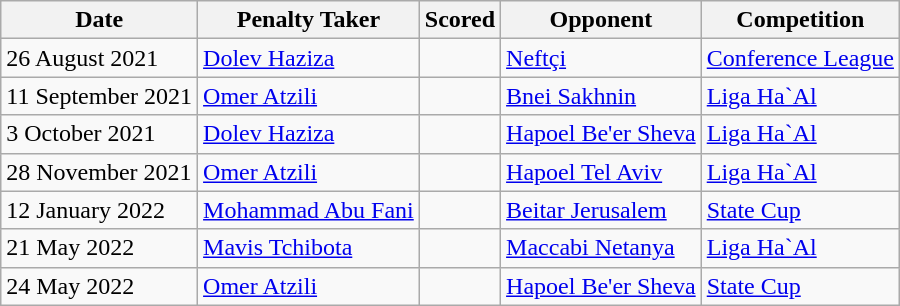<table class="wikitable">
<tr>
<th>Date</th>
<th>Penalty Taker</th>
<th>Scored</th>
<th>Opponent</th>
<th>Competition</th>
</tr>
<tr>
<td>26 August 2021</td>
<td> <a href='#'>Dolev Haziza</a></td>
<td></td>
<td><a href='#'>Neftçi</a></td>
<td><a href='#'>Conference League</a></td>
</tr>
<tr>
<td>11 September 2021</td>
<td> <a href='#'>Omer Atzili</a></td>
<td></td>
<td><a href='#'>Bnei Sakhnin</a></td>
<td><a href='#'>Liga Ha`Al</a></td>
</tr>
<tr>
<td>3 October 2021</td>
<td> <a href='#'>Dolev Haziza</a></td>
<td></td>
<td><a href='#'>Hapoel Be'er Sheva</a></td>
<td><a href='#'>Liga Ha`Al</a></td>
</tr>
<tr>
<td>28 November 2021</td>
<td> <a href='#'>Omer Atzili</a></td>
<td></td>
<td><a href='#'>Hapoel Tel Aviv</a></td>
<td><a href='#'>Liga Ha`Al</a></td>
</tr>
<tr>
<td>12 January 2022</td>
<td> <a href='#'>Mohammad Abu Fani</a></td>
<td></td>
<td><a href='#'>Beitar Jerusalem</a></td>
<td><a href='#'>State Cup</a></td>
</tr>
<tr>
<td>21 May 2022</td>
<td> <a href='#'>Mavis Tchibota</a></td>
<td></td>
<td><a href='#'>Maccabi Netanya</a></td>
<td><a href='#'>Liga Ha`Al</a></td>
</tr>
<tr>
<td>24 May 2022</td>
<td> <a href='#'>Omer Atzili</a></td>
<td></td>
<td><a href='#'>Hapoel Be'er Sheva</a></td>
<td><a href='#'>State Cup</a></td>
</tr>
</table>
